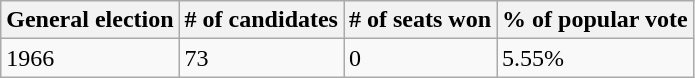<table class="wikitable">
<tr>
<th>General election</th>
<th># of candidates</th>
<th># of seats won</th>
<th>% of popular vote</th>
</tr>
<tr>
<td>1966</td>
<td>73</td>
<td>0</td>
<td>5.55%</td>
</tr>
</table>
